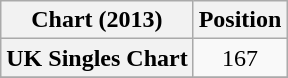<table class="wikitable plainrowheaders">
<tr>
<th scope="col">Chart (2013)</th>
<th scope="col">Position</th>
</tr>
<tr>
<th scope="row">UK Singles Chart</th>
<td style="text-align:center;">167</td>
</tr>
<tr>
</tr>
</table>
